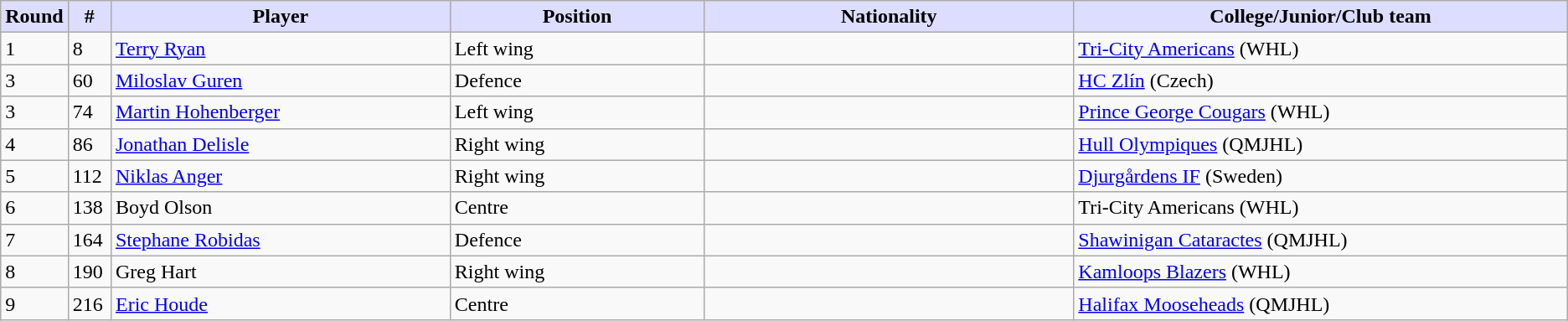<table class="wikitable sortable sortable">
<tr>
<th style="background:#ddf; width:2.75%;">Round</th>
<th style="background:#ddf; width:2.75%;">#</th>
<th style="background:#ddf; width:22.0%;">Player</th>
<th style="background:#ddf; width:16.5%;">Position</th>
<th style="background:#ddf; width:24.0%;">Nationality</th>
<th style="background:#ddf; width:100.0%;">College/Junior/Club team</th>
</tr>
<tr>
<td>1</td>
<td>8</td>
<td><a href='#'>Terry Ryan</a></td>
<td>Left wing</td>
<td></td>
<td><a href='#'>Tri-City Americans</a> (WHL)</td>
</tr>
<tr>
<td>3</td>
<td>60</td>
<td><a href='#'>Miloslav Guren</a></td>
<td>Defence</td>
<td></td>
<td><a href='#'>HC Zlín</a> (Czech)</td>
</tr>
<tr>
<td>3</td>
<td>74</td>
<td><a href='#'>Martin Hohenberger</a></td>
<td>Left wing</td>
<td></td>
<td><a href='#'>Prince George Cougars</a> (WHL)</td>
</tr>
<tr>
<td>4</td>
<td>86</td>
<td><a href='#'>Jonathan Delisle</a></td>
<td>Right wing</td>
<td></td>
<td><a href='#'>Hull Olympiques</a> (QMJHL)</td>
</tr>
<tr>
<td>5</td>
<td>112</td>
<td><a href='#'>Niklas Anger</a></td>
<td>Right wing</td>
<td></td>
<td><a href='#'>Djurgårdens IF</a> (Sweden)</td>
</tr>
<tr>
<td>6</td>
<td>138</td>
<td>Boyd Olson</td>
<td>Centre</td>
<td></td>
<td>Tri-City Americans (WHL)</td>
</tr>
<tr>
<td>7</td>
<td>164</td>
<td><a href='#'>Stephane Robidas</a></td>
<td>Defence</td>
<td></td>
<td><a href='#'>Shawinigan Cataractes</a> (QMJHL)</td>
</tr>
<tr>
<td>8</td>
<td>190</td>
<td>Greg Hart</td>
<td>Right wing</td>
<td></td>
<td><a href='#'>Kamloops Blazers</a> (WHL)</td>
</tr>
<tr>
<td>9</td>
<td>216</td>
<td><a href='#'>Eric Houde</a></td>
<td>Centre</td>
<td></td>
<td><a href='#'>Halifax Mooseheads</a> (QMJHL)</td>
</tr>
</table>
